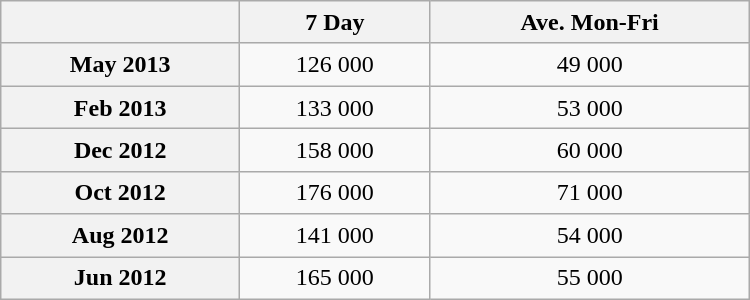<table class="wikitable sortable" style="text-align:center; width:500px; height:200px;">
<tr>
<th></th>
<th>7 Day</th>
<th>Ave. Mon-Fri</th>
</tr>
<tr>
<th scope="row">May 2013</th>
<td>126 000</td>
<td>49 000</td>
</tr>
<tr>
<th scope="row">Feb 2013</th>
<td>133 000</td>
<td>53 000</td>
</tr>
<tr>
<th scope="row">Dec 2012</th>
<td>158 000</td>
<td>60 000</td>
</tr>
<tr>
<th scope="row">Oct 2012</th>
<td>176 000</td>
<td>71 000</td>
</tr>
<tr>
<th scope="row">Aug 2012</th>
<td>141 000</td>
<td>54 000</td>
</tr>
<tr>
<th scope="row">Jun 2012</th>
<td>165 000</td>
<td>55 000</td>
</tr>
</table>
